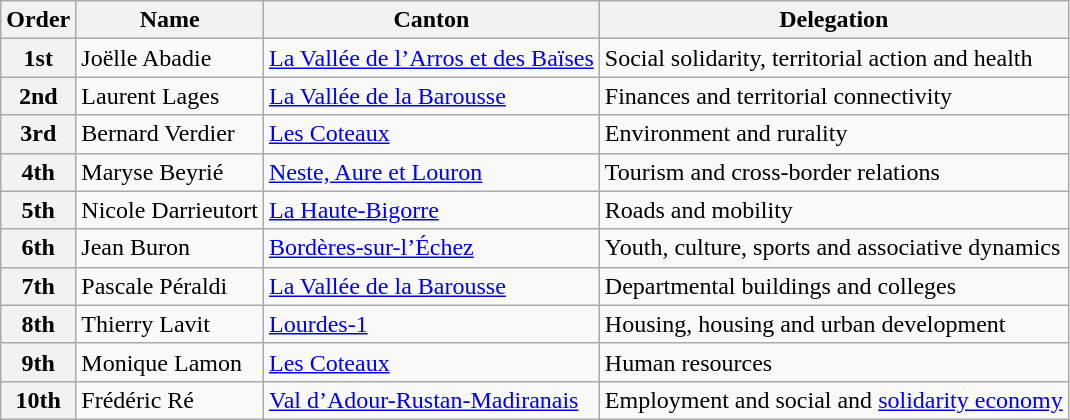<table class="wikitable">
<tr>
<th>Order</th>
<th>Name</th>
<th>Canton</th>
<th>Delegation</th>
</tr>
<tr>
<th><abbr>1st</abbr></th>
<td>Joëlle Abadie</td>
<td><a href='#'>La Vallée de l’Arros et des Baïses</a></td>
<td>Social solidarity, territorial action and health</td>
</tr>
<tr>
<th><abbr>2nd</abbr></th>
<td>Laurent Lages</td>
<td><a href='#'>La Vallée de la Barousse</a></td>
<td>Finances and territorial connectivity</td>
</tr>
<tr>
<th><abbr>3rd</abbr></th>
<td>Bernard Verdier</td>
<td><a href='#'>Les Coteaux</a></td>
<td>Environment and rurality</td>
</tr>
<tr>
<th><abbr>4th</abbr></th>
<td>Maryse Beyrié</td>
<td><a href='#'>Neste, Aure et Louron</a></td>
<td>Tourism and cross-border relations</td>
</tr>
<tr>
<th><abbr>5th</abbr></th>
<td>Nicole Darrieutort</td>
<td><a href='#'>La Haute-Bigorre</a></td>
<td>Roads and mobility</td>
</tr>
<tr>
<th><abbr>6th</abbr></th>
<td>Jean Buron</td>
<td><a href='#'>Bordères-sur-l’Échez</a></td>
<td>Youth, culture, sports and associative dynamics</td>
</tr>
<tr>
<th><abbr>7th</abbr></th>
<td>Pascale Péraldi</td>
<td><a href='#'>La Vallée de la Barousse</a></td>
<td>Departmental buildings and colleges</td>
</tr>
<tr>
<th><abbr>8th</abbr></th>
<td>Thierry Lavit</td>
<td><a href='#'>Lourdes-1</a></td>
<td>Housing, housing and urban development</td>
</tr>
<tr>
<th><abbr>9th</abbr></th>
<td>Monique Lamon</td>
<td><a href='#'>Les Coteaux</a></td>
<td>Human resources</td>
</tr>
<tr>
<th><abbr>10th</abbr></th>
<td>Frédéric Ré</td>
<td><a href='#'>Val d’Adour-Rustan-Madiranais</a></td>
<td>Employment and social and <a href='#'>solidarity economy</a></td>
</tr>
</table>
